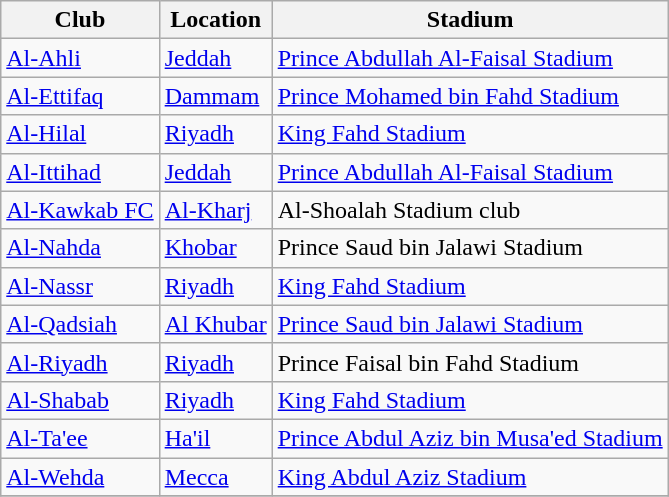<table class="wikitable sortable">
<tr>
<th>Club</th>
<th>Location</th>
<th>Stadium</th>
</tr>
<tr>
<td><a href='#'>Al-Ahli</a></td>
<td><a href='#'>Jeddah</a></td>
<td><a href='#'>Prince Abdullah Al-Faisal Stadium</a></td>
</tr>
<tr>
<td><a href='#'>Al-Ettifaq</a></td>
<td><a href='#'>Dammam</a></td>
<td><a href='#'>Prince Mohamed bin Fahd Stadium</a></td>
</tr>
<tr>
<td><a href='#'>Al-Hilal</a></td>
<td><a href='#'>Riyadh</a></td>
<td><a href='#'>King Fahd Stadium</a></td>
</tr>
<tr>
<td><a href='#'>Al-Ittihad</a></td>
<td><a href='#'>Jeddah</a></td>
<td><a href='#'>Prince Abdullah Al-Faisal Stadium</a></td>
</tr>
<tr>
<td><a href='#'>Al-Kawkab FC</a></td>
<td><a href='#'>Al-Kharj</a></td>
<td>Al-Shoalah Stadium club</td>
</tr>
<tr>
<td><a href='#'>Al-Nahda</a></td>
<td><a href='#'>Khobar</a></td>
<td>Prince Saud bin Jalawi Stadium</td>
</tr>
<tr>
<td><a href='#'>Al-Nassr</a></td>
<td><a href='#'>Riyadh</a></td>
<td><a href='#'>King Fahd Stadium</a></td>
</tr>
<tr>
<td><a href='#'>Al-Qadsiah</a></td>
<td><a href='#'>Al Khubar</a></td>
<td><a href='#'>Prince Saud bin Jalawi Stadium</a></td>
</tr>
<tr>
<td><a href='#'>Al-Riyadh</a></td>
<td><a href='#'>Riyadh</a></td>
<td>Prince Faisal bin Fahd Stadium</td>
</tr>
<tr>
<td><a href='#'>Al-Shabab</a></td>
<td><a href='#'>Riyadh</a></td>
<td><a href='#'>King Fahd Stadium</a></td>
</tr>
<tr>
<td><a href='#'>Al-Ta'ee</a></td>
<td><a href='#'>Ha'il</a></td>
<td><a href='#'>Prince Abdul Aziz bin Musa'ed Stadium</a></td>
</tr>
<tr>
<td><a href='#'>Al-Wehda</a></td>
<td><a href='#'>Mecca</a></td>
<td><a href='#'>King Abdul Aziz Stadium</a></td>
</tr>
<tr>
</tr>
</table>
